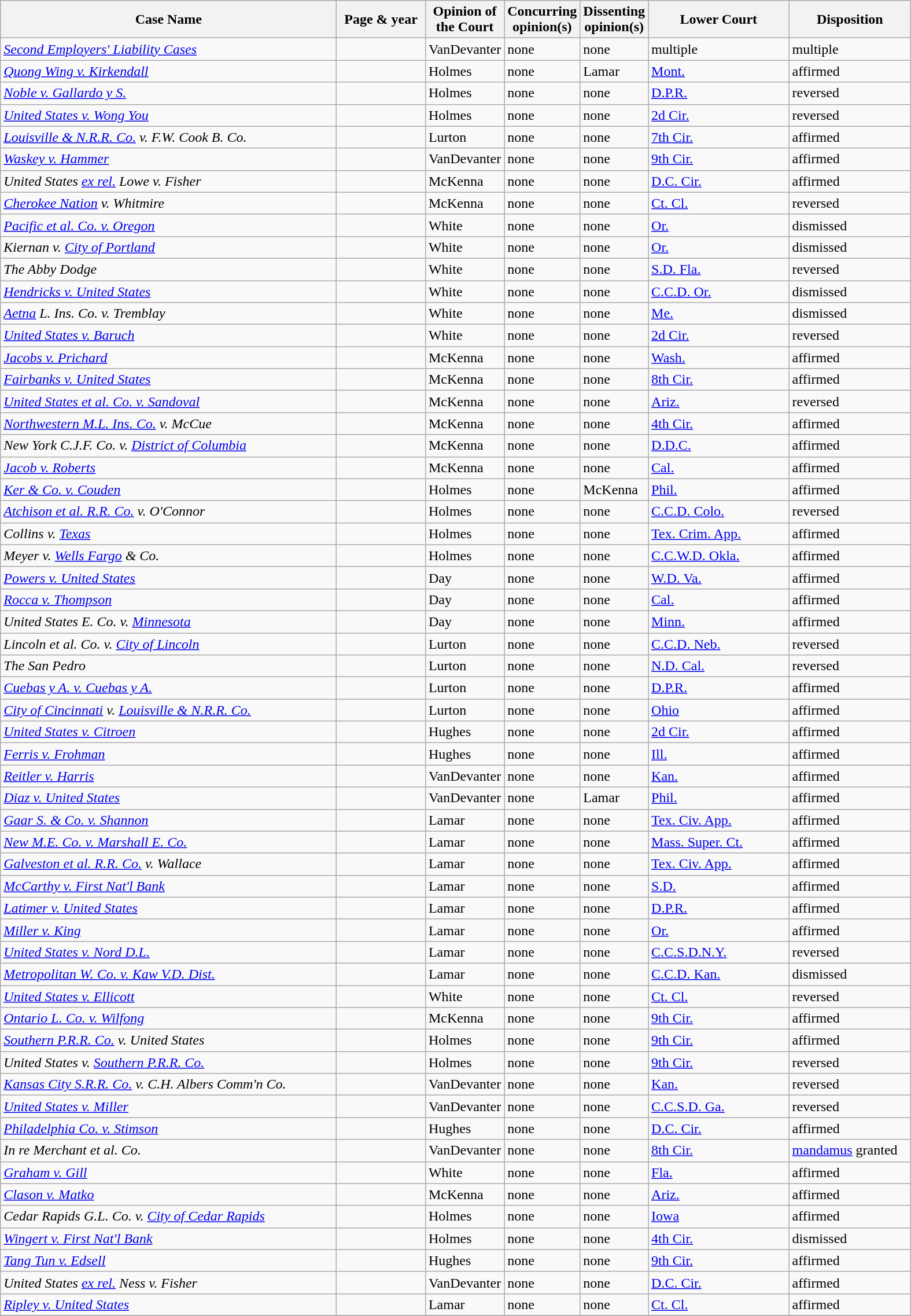<table class="wikitable sortable">
<tr>
<th scope="col" style="width: 380px;">Case Name</th>
<th scope="col" style="width: 95px;">Page & year</th>
<th scope="col" style="width: 10px;">Opinion of the Court</th>
<th scope="col" style="width: 10px;">Concurring opinion(s)</th>
<th scope="col" style="width: 10px;">Dissenting opinion(s)</th>
<th scope="col" style="width: 155px;">Lower Court</th>
<th scope="col" style="width: 133px;">Disposition</th>
</tr>
<tr>
<td><em><a href='#'>Second Employers' Liability Cases</a></em></td>
<td align="right"></td>
<td>VanDevanter</td>
<td>none</td>
<td>none</td>
<td>multiple</td>
<td>multiple</td>
</tr>
<tr>
<td><em><a href='#'>Quong Wing v. Kirkendall</a></em></td>
<td align="right"></td>
<td>Holmes</td>
<td>none</td>
<td>Lamar</td>
<td><a href='#'>Mont.</a></td>
<td>affirmed</td>
</tr>
<tr>
<td><em><a href='#'>Noble v. Gallardo y S.</a></em></td>
<td align="right"></td>
<td>Holmes</td>
<td>none</td>
<td>none</td>
<td><a href='#'>D.P.R.</a></td>
<td>reversed</td>
</tr>
<tr>
<td><em><a href='#'>United States v. Wong You</a></em></td>
<td align="right"></td>
<td>Holmes</td>
<td>none</td>
<td>none</td>
<td><a href='#'>2d Cir.</a></td>
<td>reversed</td>
</tr>
<tr>
<td><em><a href='#'>Louisville & N.R.R. Co.</a> v. F.W. Cook B. Co.</em></td>
<td align="right"></td>
<td>Lurton</td>
<td>none</td>
<td>none</td>
<td><a href='#'>7th Cir.</a></td>
<td>affirmed</td>
</tr>
<tr>
<td><em><a href='#'>Waskey v. Hammer</a></em></td>
<td align="right"></td>
<td>VanDevanter</td>
<td>none</td>
<td>none</td>
<td><a href='#'>9th Cir.</a></td>
<td>affirmed</td>
</tr>
<tr>
<td><em>United States <a href='#'>ex rel.</a> Lowe v. Fisher</em></td>
<td align="right"></td>
<td>McKenna</td>
<td>none</td>
<td>none</td>
<td><a href='#'>D.C. Cir.</a></td>
<td>affirmed</td>
</tr>
<tr>
<td><em><a href='#'>Cherokee Nation</a> v. Whitmire</em></td>
<td align="right"></td>
<td>McKenna</td>
<td>none</td>
<td>none</td>
<td><a href='#'>Ct. Cl.</a></td>
<td>reversed</td>
</tr>
<tr>
<td><em><a href='#'>Pacific et al. Co. v. Oregon</a></em></td>
<td align="right"></td>
<td>White</td>
<td>none</td>
<td>none</td>
<td><a href='#'>Or.</a></td>
<td>dismissed</td>
</tr>
<tr>
<td><em>Kiernan v. <a href='#'>City of Portland</a></em></td>
<td align="right"></td>
<td>White</td>
<td>none</td>
<td>none</td>
<td><a href='#'>Or.</a></td>
<td>dismissed</td>
</tr>
<tr>
<td><em>The Abby Dodge</em></td>
<td align="right"></td>
<td>White</td>
<td>none</td>
<td>none</td>
<td><a href='#'>S.D. Fla.</a></td>
<td>reversed</td>
</tr>
<tr>
<td><em><a href='#'>Hendricks v. United States</a></em></td>
<td align="right"></td>
<td>White</td>
<td>none</td>
<td>none</td>
<td><a href='#'>C.C.D. Or.</a></td>
<td>dismissed</td>
</tr>
<tr>
<td><em><a href='#'>Aetna</a> L. Ins. Co. v. Tremblay</em></td>
<td align="right"></td>
<td>White</td>
<td>none</td>
<td>none</td>
<td><a href='#'>Me.</a></td>
<td>dismissed</td>
</tr>
<tr>
<td><em><a href='#'>United States v. Baruch</a></em></td>
<td align="right"></td>
<td>White</td>
<td>none</td>
<td>none</td>
<td><a href='#'>2d Cir.</a></td>
<td>reversed</td>
</tr>
<tr>
<td><em><a href='#'>Jacobs v. Prichard</a></em></td>
<td align="right"></td>
<td>McKenna</td>
<td>none</td>
<td>none</td>
<td><a href='#'>Wash.</a></td>
<td>affirmed</td>
</tr>
<tr>
<td><em><a href='#'>Fairbanks v. United States</a></em></td>
<td align="right"></td>
<td>McKenna</td>
<td>none</td>
<td>none</td>
<td><a href='#'>8th Cir.</a></td>
<td>affirmed</td>
</tr>
<tr>
<td><em><a href='#'>United States et al. Co. v. Sandoval</a></em></td>
<td align="right"></td>
<td>McKenna</td>
<td>none</td>
<td>none</td>
<td><a href='#'>Ariz.</a></td>
<td>reversed</td>
</tr>
<tr>
<td><em><a href='#'>Northwestern M.L. Ins. Co.</a> v. McCue</em></td>
<td align="right"></td>
<td>McKenna</td>
<td>none</td>
<td>none</td>
<td><a href='#'>4th Cir.</a></td>
<td>affirmed</td>
</tr>
<tr>
<td><em>New York C.J.F. Co. v. <a href='#'>District of Columbia</a></em></td>
<td align="right"></td>
<td>McKenna</td>
<td>none</td>
<td>none</td>
<td><a href='#'>D.D.C.</a></td>
<td>affirmed</td>
</tr>
<tr>
<td><em><a href='#'>Jacob v. Roberts</a></em></td>
<td align="right"></td>
<td>McKenna</td>
<td>none</td>
<td>none</td>
<td><a href='#'>Cal.</a></td>
<td>affirmed</td>
</tr>
<tr>
<td><em><a href='#'>Ker & Co. v. Couden</a></em></td>
<td align="right"></td>
<td>Holmes</td>
<td>none</td>
<td>McKenna</td>
<td><a href='#'>Phil.</a></td>
<td>affirmed</td>
</tr>
<tr>
<td><em><a href='#'>Atchison et al. R.R. Co.</a> v. O'Connor</em></td>
<td align="right"></td>
<td>Holmes</td>
<td>none</td>
<td>none</td>
<td><a href='#'>C.C.D. Colo.</a></td>
<td>reversed</td>
</tr>
<tr>
<td><em>Collins v. <a href='#'>Texas</a></em></td>
<td align="right"></td>
<td>Holmes</td>
<td>none</td>
<td>none</td>
<td><a href='#'>Tex. Crim. App.</a></td>
<td>affirmed</td>
</tr>
<tr>
<td><em>Meyer v. <a href='#'>Wells Fargo</a> & Co.</em></td>
<td align="right"></td>
<td>Holmes</td>
<td>none</td>
<td>none</td>
<td><a href='#'>C.C.W.D. Okla.</a></td>
<td>affirmed</td>
</tr>
<tr>
<td><em><a href='#'>Powers v. United States</a></em></td>
<td align="right"></td>
<td>Day</td>
<td>none</td>
<td>none</td>
<td><a href='#'>W.D. Va.</a></td>
<td>affirmed</td>
</tr>
<tr>
<td><em><a href='#'>Rocca v. Thompson</a></em></td>
<td align="right"></td>
<td>Day</td>
<td>none</td>
<td>none</td>
<td><a href='#'>Cal.</a></td>
<td>affirmed</td>
</tr>
<tr>
<td><em>United States E. Co. v. <a href='#'>Minnesota</a></em></td>
<td align="right"></td>
<td>Day</td>
<td>none</td>
<td>none</td>
<td><a href='#'>Minn.</a></td>
<td>affirmed</td>
</tr>
<tr>
<td><em>Lincoln et al. Co. v. <a href='#'>City of Lincoln</a></em></td>
<td align="right"></td>
<td>Lurton</td>
<td>none</td>
<td>none</td>
<td><a href='#'>C.C.D. Neb.</a></td>
<td>reversed</td>
</tr>
<tr>
<td><em>The San Pedro</em></td>
<td align="right"></td>
<td>Lurton</td>
<td>none</td>
<td>none</td>
<td><a href='#'>N.D. Cal.</a></td>
<td>reversed</td>
</tr>
<tr>
<td><em><a href='#'>Cuebas y A. v. Cuebas y A.</a></em></td>
<td align="right"></td>
<td>Lurton</td>
<td>none</td>
<td>none</td>
<td><a href='#'>D.P.R.</a></td>
<td>affirmed</td>
</tr>
<tr>
<td><em><a href='#'>City of Cincinnati</a> v. <a href='#'>Louisville & N.R.R. Co.</a></em></td>
<td align="right"></td>
<td>Lurton</td>
<td>none</td>
<td>none</td>
<td><a href='#'>Ohio</a></td>
<td>affirmed</td>
</tr>
<tr>
<td><em><a href='#'>United States v. Citroen</a></em></td>
<td align="right"></td>
<td>Hughes</td>
<td>none</td>
<td>none</td>
<td><a href='#'>2d Cir.</a></td>
<td>affirmed</td>
</tr>
<tr>
<td><em><a href='#'>Ferris v. Frohman</a></em></td>
<td align="right"></td>
<td>Hughes</td>
<td>none</td>
<td>none</td>
<td><a href='#'>Ill.</a></td>
<td>affirmed</td>
</tr>
<tr>
<td><em><a href='#'>Reitler v. Harris</a></em></td>
<td align="right"></td>
<td>VanDevanter</td>
<td>none</td>
<td>none</td>
<td><a href='#'>Kan.</a></td>
<td>affirmed</td>
</tr>
<tr>
<td><em><a href='#'>Diaz v. United States</a></em></td>
<td align="right"></td>
<td>VanDevanter</td>
<td>none</td>
<td>Lamar</td>
<td><a href='#'>Phil.</a></td>
<td>affirmed</td>
</tr>
<tr>
<td><em><a href='#'>Gaar S. & Co. v. Shannon</a></em></td>
<td align="right"></td>
<td>Lamar</td>
<td>none</td>
<td>none</td>
<td><a href='#'>Tex. Civ. App.</a></td>
<td>affirmed</td>
</tr>
<tr>
<td><em><a href='#'>New M.E. Co. v. Marshall E. Co.</a></em></td>
<td align="right"></td>
<td>Lamar</td>
<td>none</td>
<td>none</td>
<td><a href='#'>Mass. Super. Ct.</a></td>
<td>affirmed</td>
</tr>
<tr>
<td><em><a href='#'>Galveston et al. R.R. Co.</a> v. Wallace</em></td>
<td align="right"></td>
<td>Lamar</td>
<td>none</td>
<td>none</td>
<td><a href='#'>Tex. Civ. App.</a></td>
<td>affirmed</td>
</tr>
<tr>
<td><em><a href='#'>McCarthy v. First Nat'l Bank</a></em></td>
<td align="right"></td>
<td>Lamar</td>
<td>none</td>
<td>none</td>
<td><a href='#'>S.D.</a></td>
<td>affirmed</td>
</tr>
<tr>
<td><em><a href='#'>Latimer v. United States</a></em></td>
<td align="right"></td>
<td>Lamar</td>
<td>none</td>
<td>none</td>
<td><a href='#'>D.P.R.</a></td>
<td>affirmed</td>
</tr>
<tr>
<td><em><a href='#'>Miller v. King</a></em></td>
<td align="right"></td>
<td>Lamar</td>
<td>none</td>
<td>none</td>
<td><a href='#'>Or.</a></td>
<td>affirmed</td>
</tr>
<tr>
<td><em><a href='#'>United States v. Nord D.L.</a></em></td>
<td align="right"></td>
<td>Lamar</td>
<td>none</td>
<td>none</td>
<td><a href='#'>C.C.S.D.N.Y.</a></td>
<td>reversed</td>
</tr>
<tr>
<td><em><a href='#'>Metropolitan W. Co. v. Kaw V.D. Dist.</a></em></td>
<td align="right"></td>
<td>Lamar</td>
<td>none</td>
<td>none</td>
<td><a href='#'>C.C.D. Kan.</a></td>
<td>dismissed</td>
</tr>
<tr>
<td><em><a href='#'>United States v. Ellicott</a></em></td>
<td align="right"></td>
<td>White</td>
<td>none</td>
<td>none</td>
<td><a href='#'>Ct. Cl.</a></td>
<td>reversed</td>
</tr>
<tr>
<td><em><a href='#'>Ontario L. Co. v. Wilfong</a></em></td>
<td align="right"></td>
<td>McKenna</td>
<td>none</td>
<td>none</td>
<td><a href='#'>9th Cir.</a></td>
<td>affirmed</td>
</tr>
<tr>
<td><em><a href='#'>Southern P.R.R. Co.</a> v. United States</em></td>
<td align="right"></td>
<td>Holmes</td>
<td>none</td>
<td>none</td>
<td><a href='#'>9th Cir.</a></td>
<td>affirmed</td>
</tr>
<tr>
<td><em>United States v. <a href='#'>Southern P.R.R. Co.</a></em></td>
<td align="right"></td>
<td>Holmes</td>
<td>none</td>
<td>none</td>
<td><a href='#'>9th Cir.</a></td>
<td>reversed</td>
</tr>
<tr>
<td><em><a href='#'>Kansas City S.R.R. Co.</a> v. C.H. Albers Comm'n Co.</em></td>
<td align="right"></td>
<td>VanDevanter</td>
<td>none</td>
<td>none</td>
<td><a href='#'>Kan.</a></td>
<td>reversed</td>
</tr>
<tr>
<td><em><a href='#'>United States v. Miller</a></em></td>
<td align="right"></td>
<td>VanDevanter</td>
<td>none</td>
<td>none</td>
<td><a href='#'>C.C.S.D. Ga.</a></td>
<td>reversed</td>
</tr>
<tr>
<td><em><a href='#'>Philadelphia Co. v. Stimson</a></em></td>
<td align="right"></td>
<td>Hughes</td>
<td>none</td>
<td>none</td>
<td><a href='#'>D.C. Cir.</a></td>
<td>affirmed</td>
</tr>
<tr>
<td><em>In re Merchant et al. Co.</em></td>
<td align="right"></td>
<td>VanDevanter</td>
<td>none</td>
<td>none</td>
<td><a href='#'>8th Cir.</a></td>
<td><a href='#'>mandamus</a> granted</td>
</tr>
<tr>
<td><em><a href='#'>Graham v. Gill</a></em></td>
<td align="right"></td>
<td>White</td>
<td>none</td>
<td>none</td>
<td><a href='#'>Fla.</a></td>
<td>affirmed</td>
</tr>
<tr>
<td><em><a href='#'>Clason v. Matko</a></em></td>
<td align="right"></td>
<td>McKenna</td>
<td>none</td>
<td>none</td>
<td><a href='#'>Ariz.</a></td>
<td>affirmed</td>
</tr>
<tr>
<td><em>Cedar Rapids G.L. Co. v. <a href='#'>City of Cedar Rapids</a></em></td>
<td align="right"></td>
<td>Holmes</td>
<td>none</td>
<td>none</td>
<td><a href='#'>Iowa</a></td>
<td>affirmed</td>
</tr>
<tr>
<td><em><a href='#'>Wingert v. First Nat'l Bank</a></em></td>
<td align="right"></td>
<td>Holmes</td>
<td>none</td>
<td>none</td>
<td><a href='#'>4th Cir.</a></td>
<td>dismissed</td>
</tr>
<tr>
<td><em><a href='#'>Tang Tun v. Edsell</a></em></td>
<td align="right"></td>
<td>Hughes</td>
<td>none</td>
<td>none</td>
<td><a href='#'>9th Cir.</a></td>
<td>affirmed</td>
</tr>
<tr>
<td><em>United States <a href='#'>ex rel.</a> Ness v. Fisher</em></td>
<td align="right"></td>
<td>VanDevanter</td>
<td>none</td>
<td>none</td>
<td><a href='#'>D.C. Cir.</a></td>
<td>affirmed</td>
</tr>
<tr>
<td><em><a href='#'>Ripley v. United States</a></em></td>
<td align="right"></td>
<td>Lamar</td>
<td>none</td>
<td>none</td>
<td><a href='#'>Ct. Cl.</a></td>
<td>affirmed</td>
</tr>
<tr>
</tr>
</table>
